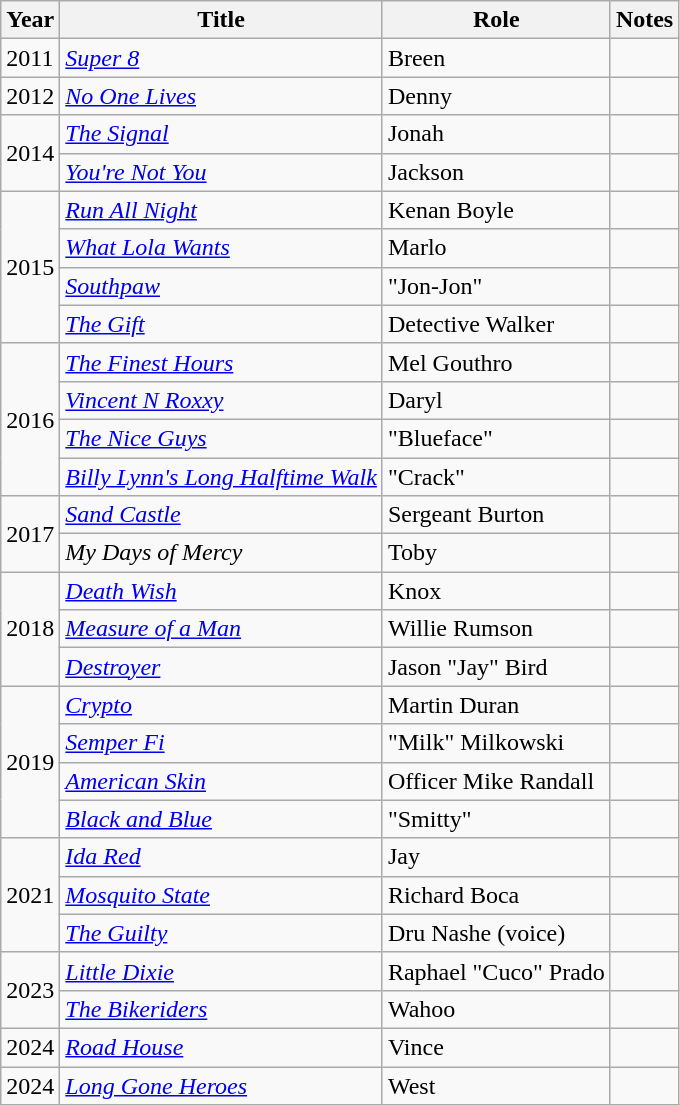<table class="wikitable sortable">
<tr>
<th>Year</th>
<th>Title</th>
<th>Role</th>
<th class="unsortable">Notes</th>
</tr>
<tr>
<td>2011</td>
<td><em><a href='#'>Super 8</a></em></td>
<td>Breen</td>
<td></td>
</tr>
<tr>
<td>2012</td>
<td><em><a href='#'>No One Lives</a></em></td>
<td>Denny</td>
<td></td>
</tr>
<tr>
<td rowspan="2">2014</td>
<td><em><a href='#'>The Signal</a></em></td>
<td>Jonah</td>
<td></td>
</tr>
<tr>
<td><em><a href='#'>You're Not You</a></em></td>
<td>Jackson</td>
<td></td>
</tr>
<tr>
<td rowspan="4">2015</td>
<td><em><a href='#'>Run All Night</a></em></td>
<td>Kenan Boyle</td>
<td></td>
</tr>
<tr>
<td><em><a href='#'>What Lola Wants</a></em></td>
<td>Marlo</td>
<td></td>
</tr>
<tr>
<td><em><a href='#'>Southpaw</a></em></td>
<td>"Jon-Jon"</td>
<td></td>
</tr>
<tr>
<td><em><a href='#'>The Gift</a></em></td>
<td>Detective Walker</td>
<td></td>
</tr>
<tr>
<td rowspan="4">2016</td>
<td><em><a href='#'>The Finest Hours</a></em></td>
<td>Mel Gouthro</td>
<td></td>
</tr>
<tr>
<td><em><a href='#'>Vincent N Roxxy</a></em></td>
<td>Daryl</td>
<td></td>
</tr>
<tr>
<td><em><a href='#'>The Nice Guys</a></em></td>
<td>"Blueface"</td>
<td></td>
</tr>
<tr>
<td><em><a href='#'>Billy Lynn's Long Halftime Walk</a></em></td>
<td>"Crack"</td>
<td></td>
</tr>
<tr>
<td rowspan="2">2017</td>
<td><em><a href='#'>Sand Castle</a></em></td>
<td>Sergeant Burton</td>
<td></td>
</tr>
<tr>
<td><em>My Days of Mercy</em></td>
<td>Toby</td>
<td></td>
</tr>
<tr>
<td rowspan="3">2018</td>
<td><em><a href='#'>Death Wish</a></em></td>
<td>Knox</td>
<td></td>
</tr>
<tr>
<td><em><a href='#'>Measure of a Man</a></em></td>
<td>Willie Rumson</td>
<td></td>
</tr>
<tr>
<td><em><a href='#'>Destroyer</a></em></td>
<td>Jason "Jay" Bird</td>
<td></td>
</tr>
<tr>
<td rowspan="4">2019</td>
<td><em><a href='#'>Crypto</a></em></td>
<td>Martin Duran</td>
<td></td>
</tr>
<tr>
<td><em><a href='#'>Semper Fi</a></em></td>
<td>"Milk" Milkowski</td>
<td></td>
</tr>
<tr>
<td><em><a href='#'>American Skin</a></em></td>
<td>Officer Mike Randall</td>
<td></td>
</tr>
<tr>
<td><em><a href='#'>Black and Blue</a></em></td>
<td>"Smitty"</td>
<td></td>
</tr>
<tr>
<td rowspan="3">2021</td>
<td><em><a href='#'>Ida Red</a></em></td>
<td>Jay</td>
<td></td>
</tr>
<tr>
<td><em><a href='#'>Mosquito State</a></em></td>
<td>Richard Boca</td>
<td></td>
</tr>
<tr>
<td><em><a href='#'>The Guilty</a></em></td>
<td>Dru Nashe (voice)</td>
<td></td>
</tr>
<tr>
<td rowspan=2>2023</td>
<td><em><a href='#'>Little Dixie</a></em></td>
<td>Raphael "Cuco" Prado</td>
<td></td>
</tr>
<tr>
<td><em><a href='#'>The Bikeriders</a></em></td>
<td>Wahoo</td>
<td></td>
</tr>
<tr>
<td>2024</td>
<td><em><a href='#'>Road House</a></em></td>
<td>Vince</td>
<td></td>
</tr>
<tr>
<td>2024</td>
<td><em><a href='#'>Long Gone Heroes</a></em></td>
<td>West</td>
<td></td>
</tr>
</table>
